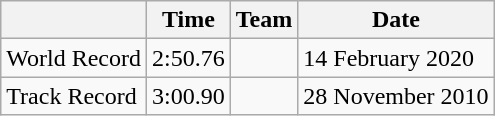<table class="wikitable">
<tr>
<th></th>
<th>Time</th>
<th>Team</th>
<th>Date</th>
</tr>
<tr>
<td>World Record</td>
<td>2:50.76</td>
<td></td>
<td>14 February 2020</td>
</tr>
<tr>
<td>Track Record</td>
<td>3:00.90</td>
<td></td>
<td>28 November 2010</td>
</tr>
</table>
